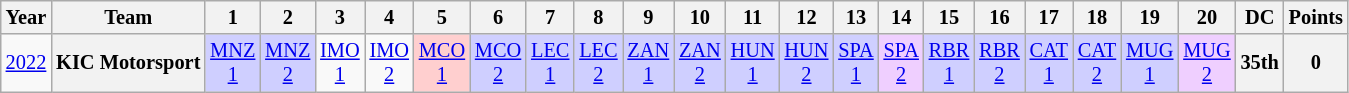<table class="wikitable" style="text-align:center; font-size:85%">
<tr>
<th>Year</th>
<th>Team</th>
<th>1</th>
<th>2</th>
<th>3</th>
<th>4</th>
<th>5</th>
<th>6</th>
<th>7</th>
<th>8</th>
<th>9</th>
<th>10</th>
<th>11</th>
<th>12</th>
<th>13</th>
<th>14</th>
<th>15</th>
<th>16</th>
<th>17</th>
<th>18</th>
<th>19</th>
<th>20</th>
<th>DC</th>
<th>Points</th>
</tr>
<tr>
<td><a href='#'>2022</a></td>
<th nowrap>KIC Motorsport</th>
<td style="background:#CFCFFF;"><a href='#'>MNZ<br>1</a><br></td>
<td style="background:#CFCFFF;"><a href='#'>MNZ<br>2</a><br></td>
<td style="background:#;"><a href='#'>IMO<br>1</a></td>
<td style="background:#;"><a href='#'>IMO<br>2</a></td>
<td style="background:#FFCFCF;"><a href='#'>MCO<br>1</a><br></td>
<td style="background:#CFCFFF;"><a href='#'>MCO<br>2</a><br></td>
<td style="background:#CFCFFF;"><a href='#'>LEC<br>1</a><br></td>
<td style="background:#CFCFFF;"><a href='#'>LEC<br>2</a><br></td>
<td style="background:#CFCFFF;"><a href='#'>ZAN<br>1</a><br></td>
<td style="background:#CFCFFF;"><a href='#'>ZAN<br>2</a><br></td>
<td style="background:#CFCFFF;"><a href='#'>HUN<br>1</a><br></td>
<td style="background:#CFCFFF;"><a href='#'>HUN<br>2</a><br></td>
<td style="background:#CFCFFF;"><a href='#'>SPA<br>1</a><br></td>
<td style="background:#EFCFFF;"><a href='#'>SPA<br>2</a><br></td>
<td style="background:#CFCFFF;"><a href='#'>RBR<br>1</a><br></td>
<td style="background:#CFCFFF;"><a href='#'>RBR<br>2</a><br></td>
<td style="background:#CFCFFF;"><a href='#'>CAT<br>1</a><br></td>
<td style="background:#CFCFFF;"><a href='#'>CAT<br>2</a><br></td>
<td style="background:#CFCFFF;"><a href='#'>MUG<br>1</a><br></td>
<td style="background:#EFCFFF;"><a href='#'>MUG<br>2</a><br></td>
<th>35th</th>
<th>0</th>
</tr>
</table>
